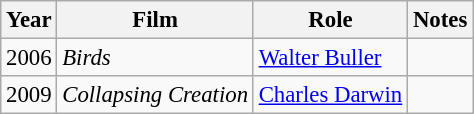<table class="wikitable" style="font-size: 95%;">
<tr>
<th>Year</th>
<th>Film</th>
<th>Role</th>
<th>Notes</th>
</tr>
<tr>
<td>2006</td>
<td><em>Birds</em></td>
<td><a href='#'>Walter Buller</a></td>
<td></td>
</tr>
<tr>
<td>2009</td>
<td><em>Collapsing Creation</em></td>
<td><a href='#'>Charles Darwin</a></td>
<td></td>
</tr>
</table>
